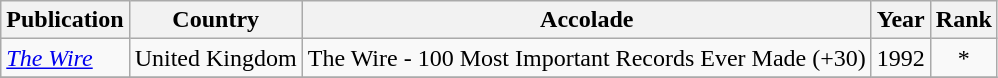<table class="wikitable">
<tr>
<th>Publication</th>
<th>Country</th>
<th>Accolade</th>
<th>Year</th>
<th>Rank</th>
</tr>
<tr>
<td><em><a href='#'>The Wire</a></em></td>
<td>United Kingdom</td>
<td>The Wire - 100 Most Important Records Ever Made (+30)</td>
<td>1992</td>
<td style="text-align:center;">*</td>
</tr>
<tr>
</tr>
</table>
